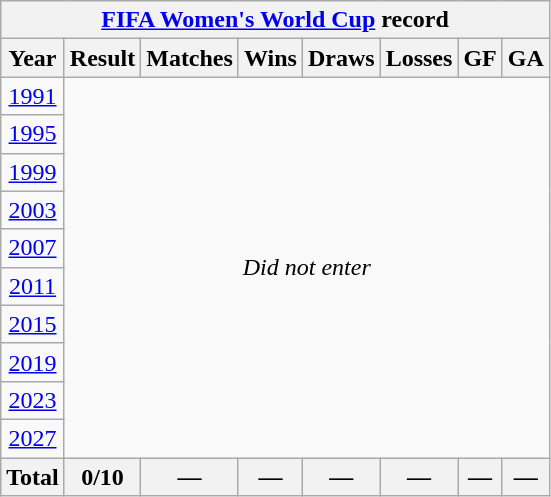<table class="wikitable" style="text-align: center;">
<tr>
<th colspan="8"><a href='#'>FIFA Women's World Cup</a> record</th>
</tr>
<tr>
<th>Year</th>
<th>Result</th>
<th>Matches</th>
<th>Wins</th>
<th>Draws</th>
<th>Losses</th>
<th>GF</th>
<th>GA</th>
</tr>
<tr>
<td> <a href='#'>1991</a></td>
<td rowspan=10 colspan=8><em>Did not enter</em></td>
</tr>
<tr>
<td> <a href='#'>1995</a></td>
</tr>
<tr>
<td> <a href='#'>1999</a></td>
</tr>
<tr>
<td> <a href='#'>2003</a></td>
</tr>
<tr>
<td> <a href='#'>2007</a></td>
</tr>
<tr>
<td> <a href='#'>2011</a></td>
</tr>
<tr>
<td> <a href='#'>2015</a></td>
</tr>
<tr>
<td> <a href='#'>2019</a></td>
</tr>
<tr>
<td> <a href='#'>2023</a></td>
</tr>
<tr>
<td> <a href='#'>2027</a></td>
</tr>
<tr>
<th><strong>Total</strong></th>
<th>0/10</th>
<th>—</th>
<th>—</th>
<th>—</th>
<th>—</th>
<th>—</th>
<th>—</th>
</tr>
</table>
